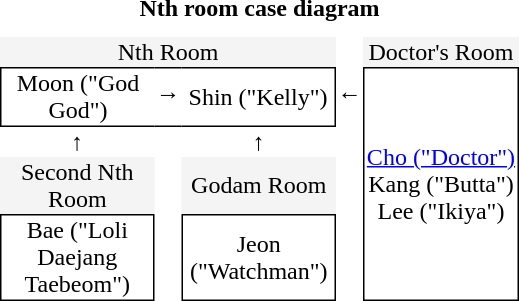<table cellspacing="0" style="text-align:center; margin: 20px; clear: both; margin-left: auto; margin-right: auto;">
<tr>
<td colspan="5" style="padding: 10px;"><strong>Nth room case diagram</strong></td>
</tr>
<tr>
<td colspan="3" style="background-color:#F4F4F4;">Nth Room</td>
<td></td>
<td style="background-color:#F4F4F4;">Doctor's Room</td>
</tr>
<tr>
<td rowspan="2" style="width: 100px; border-width: 1px; border-top: 1px solid; border-bottom: 1px solid; border-left: 1px solid;">Moon ("God God")</td>
<td style="border-top: 1px solid;">→</td>
<td rowspan="2" style="width: 100px; border-width: 1px; border-top: 1px solid; border-bottom: 1px solid; border-right: 1px solid;">Shin ("Kelly")</td>
<td>←</td>
<td rowspan="5" style="width: 100px; border-width: 1px; border-style: solid;"><a href='#'>Cho ("Doctor")</a><br>Kang ("Butta")<br> Lee ("Ikiya")</td>
</tr>
<tr>
<td style="border-bottom: 1px solid;"></td>
<td></td>
<td></td>
</tr>
<tr>
<td>↑ </td>
<td></td>
<td>↑ </td>
<td></td>
</tr>
<tr>
<td style="background-color:#F4F4F4;">Second Nth Room</td>
<td></td>
<td style="background-color:#F4F4F4;">Godam Room</td>
<td></td>
</tr>
<tr>
<td style="border-width: 1px; border-style: solid;">Bae ("Loli Daejang Taebeom")</td>
<td></td>
<td style="border-width: 1px; border-style: solid;">Jeon ("Watchman")</td>
<td></td>
</tr>
</table>
